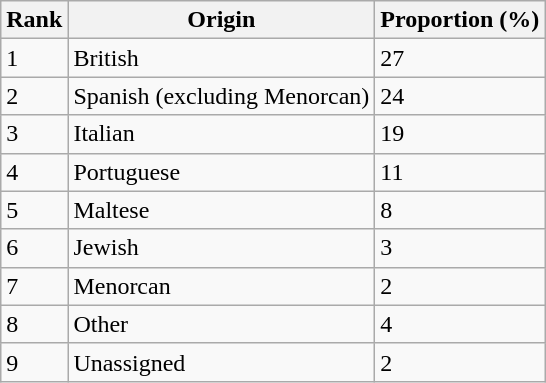<table class="wikitable">
<tr>
<th>Rank</th>
<th>Origin</th>
<th>Proportion (%) <br></th>
</tr>
<tr>
<td>1</td>
<td>British</td>
<td>27</td>
</tr>
<tr>
<td>2</td>
<td>Spanish (excluding Menorcan)</td>
<td>24</td>
</tr>
<tr>
<td>3</td>
<td>Italian</td>
<td>19</td>
</tr>
<tr>
<td>4</td>
<td>Portuguese</td>
<td>11</td>
</tr>
<tr>
<td>5</td>
<td>Maltese</td>
<td>8</td>
</tr>
<tr>
<td>6</td>
<td>Jewish</td>
<td>3</td>
</tr>
<tr>
<td>7</td>
<td>Menorcan</td>
<td>2</td>
</tr>
<tr>
<td>8</td>
<td>Other</td>
<td>4</td>
</tr>
<tr>
<td>9</td>
<td>Unassigned</td>
<td>2</td>
</tr>
</table>
